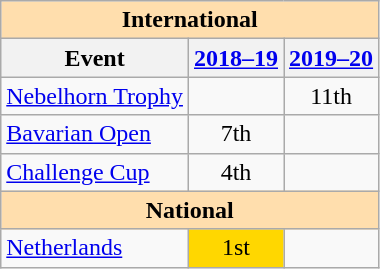<table class="wikitable" style="text-align:center">
<tr>
<th colspan=3 align=center style="background-color: #ffdead; ">International</th>
</tr>
<tr>
<th>Event</th>
<th><a href='#'>2018–19</a></th>
<th><a href='#'>2019–20</a></th>
</tr>
<tr>
<td align=left> <a href='#'>Nebelhorn Trophy</a></td>
<td></td>
<td>11th</td>
</tr>
<tr>
<td align=left><a href='#'>Bavarian Open</a></td>
<td>7th</td>
<td></td>
</tr>
<tr>
<td align=left><a href='#'>Challenge Cup</a></td>
<td>4th</td>
<td></td>
</tr>
<tr>
<th colspan=3 align=center style="background-color: #ffdead; ">National</th>
</tr>
<tr>
<td align=left><a href='#'>Netherlands</a></td>
<td bgcolor=gold>1st</td>
<td></td>
</tr>
</table>
